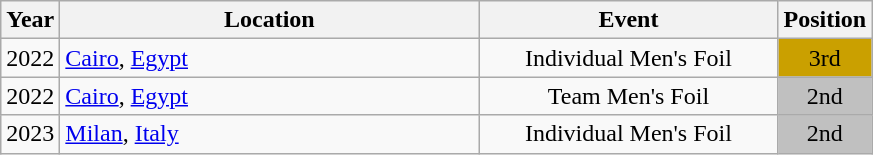<table class="wikitable" style="text-align:center;">
<tr>
<th>Year</th>
<th style="width:17em">Location</th>
<th style="width:12em">Event</th>
<th>Position</th>
</tr>
<tr>
<td>2022</td>
<td rowspan="1" align="left"> <a href='#'>Cairo</a>, <a href='#'>Egypt</a></td>
<td>Individual Men's Foil</td>
<td bgcolor="caramel">3rd</td>
</tr>
<tr>
<td>2022</td>
<td rowspan="1" align="left"> <a href='#'>Cairo</a>, <a href='#'>Egypt</a></td>
<td>Team Men's Foil</td>
<td bgcolor="silver">2nd</td>
</tr>
<tr>
<td>2023</td>
<td rowspan="1" align="left"> <a href='#'>Milan</a>, <a href='#'>Italy</a></td>
<td>Individual Men's Foil</td>
<td bgcolor="silver">2nd</td>
</tr>
</table>
